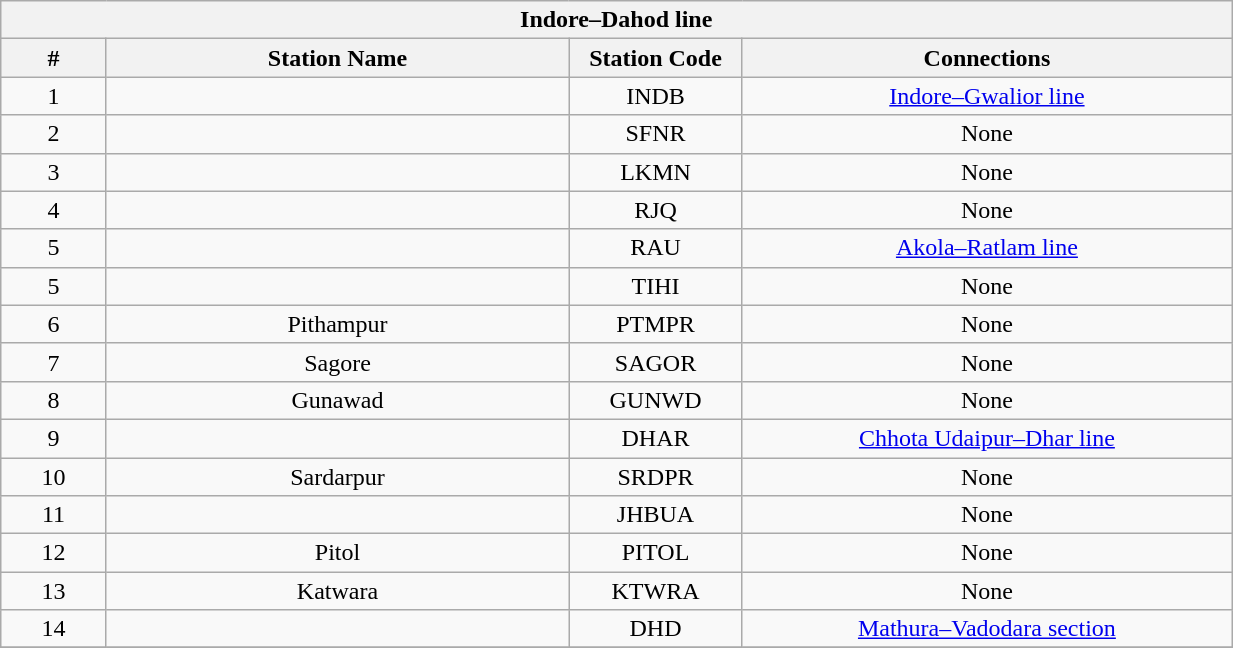<table class="wikitable sortable"  style="text-align:center; width:65%;">
<tr>
<th colspan="4"><span><strong>Indore–Dahod line</strong></span></th>
</tr>
<tr>
<th style="width:1%;">#</th>
<th style="width:5%;">Station Name</th>
<th style="width:1%;">Station Code</th>
<th style="width:5%;">Connections</th>
</tr>
<tr>
<td>1</td>
<td><strong></strong></td>
<td>INDB</td>
<td><a href='#'>Indore–Gwalior line</a></td>
</tr>
<tr>
<td>2</td>
<td></td>
<td>SFNR</td>
<td>None</td>
</tr>
<tr>
<td>3</td>
<td></td>
<td>LKMN</td>
<td>None</td>
</tr>
<tr>
<td>4</td>
<td></td>
<td>RJQ</td>
<td>None</td>
</tr>
<tr>
<td>5</td>
<td></td>
<td>RAU</td>
<td><a href='#'>Akola–Ratlam line</a></td>
</tr>
<tr>
<td>5</td>
<td></td>
<td>TIHI</td>
<td>None</td>
</tr>
<tr>
<td>6</td>
<td>Pithampur</td>
<td>PTMPR</td>
<td>None</td>
</tr>
<tr>
<td>7</td>
<td>Sagore</td>
<td>SAGOR</td>
<td>None</td>
</tr>
<tr>
<td>8</td>
<td>Gunawad</td>
<td>GUNWD</td>
<td>None</td>
</tr>
<tr>
<td>9</td>
<td><strong></strong></td>
<td>DHAR</td>
<td><a href='#'>Chhota Udaipur–Dhar line</a></td>
</tr>
<tr>
<td>10</td>
<td>Sardarpur</td>
<td>SRDPR</td>
<td>None</td>
</tr>
<tr>
<td>11</td>
<td></td>
<td>JHBUA</td>
<td>None</td>
</tr>
<tr>
<td>12</td>
<td>Pitol</td>
<td>PITOL</td>
<td>None</td>
</tr>
<tr>
<td>13</td>
<td>Katwara</td>
<td>KTWRA</td>
<td>None</td>
</tr>
<tr>
<td>14</td>
<td><strong></strong></td>
<td>DHD</td>
<td><a href='#'>Mathura–Vadodara section</a></td>
</tr>
<tr>
</tr>
</table>
